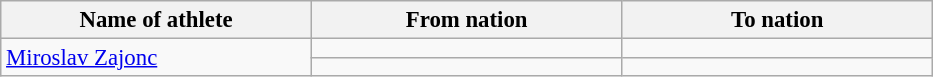<table class="wikitable sortable" style="border-collapse: collapse; font-size: 95%;">
<tr>
<th width=200>Name of athlete</th>
<th width=200>From nation</th>
<th width=200>To nation</th>
</tr>
<tr>
<td rowspan=2><a href='#'>Miroslav Zajonc</a></td>
<td></td>
<td></td>
</tr>
<tr>
<td></td>
<td></td>
</tr>
</table>
